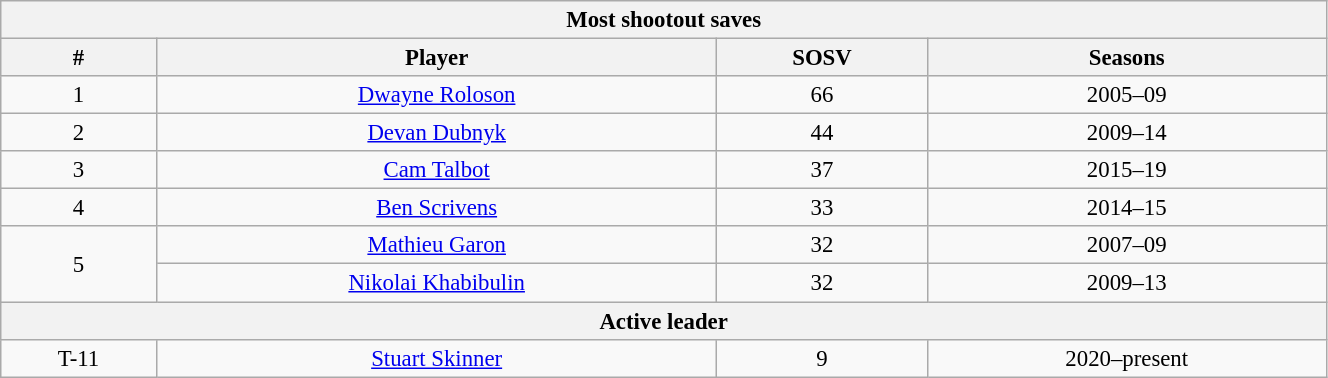<table class="wikitable" style="text-align: center; font-size: 95%" width="70%">
<tr>
<th colspan="4">Most shootout saves</th>
</tr>
<tr>
<th>#</th>
<th>Player</th>
<th>SOSV</th>
<th>Seasons</th>
</tr>
<tr>
<td>1</td>
<td><a href='#'>Dwayne Roloson</a></td>
<td>66</td>
<td>2005–09</td>
</tr>
<tr>
<td>2</td>
<td><a href='#'>Devan Dubnyk</a></td>
<td>44</td>
<td>2009–14</td>
</tr>
<tr>
<td>3</td>
<td><a href='#'>Cam Talbot</a></td>
<td>37</td>
<td>2015–19</td>
</tr>
<tr>
<td>4</td>
<td><a href='#'>Ben Scrivens</a></td>
<td>33</td>
<td>2014–15</td>
</tr>
<tr>
<td rowspan="2">5</td>
<td><a href='#'>Mathieu Garon</a></td>
<td>32</td>
<td>2007–09</td>
</tr>
<tr>
<td><a href='#'>Nikolai Khabibulin</a></td>
<td>32</td>
<td>2009–13</td>
</tr>
<tr>
<th colspan="4">Active leader</th>
</tr>
<tr>
<td>T-11</td>
<td><a href='#'>Stuart Skinner</a></td>
<td>9</td>
<td>2020–present</td>
</tr>
</table>
